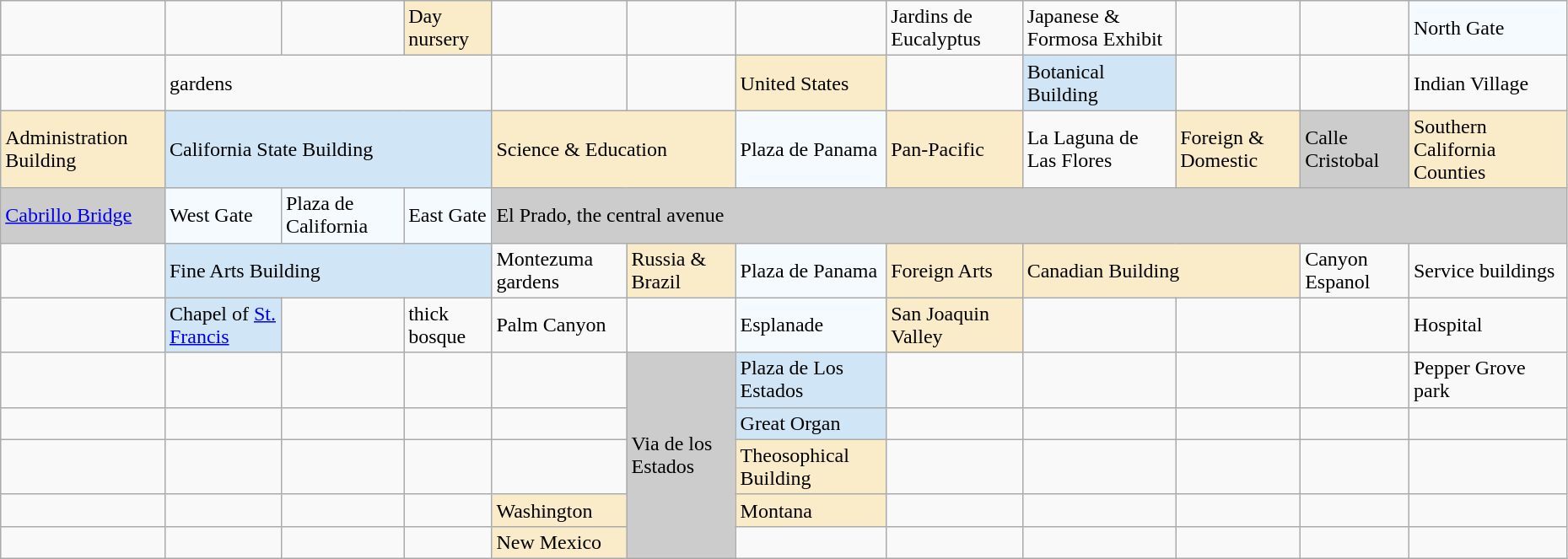<table class="wikitable" border="1" style="width:98%">
<tr>
<td></td>
<td></td>
<td></td>
<td style="background:#faecc8">Day nursery</td>
<td></td>
<td></td>
<td></td>
<td>Jardins de Eucalyptus</td>
<td>Japanese & Formosa Exhibit</td>
<td></td>
<td></td>
<td style="background:#f5faff">North Gate</td>
</tr>
<tr>
<td></td>
<td colspan="3">gardens</td>
<td></td>
<td></td>
<td style="background:#faecc8">United States</td>
<td></td>
<td style="background:#d0e5f5">Botanical Building</td>
<td></td>
<td></td>
<td>Indian Village</td>
</tr>
<tr>
<td style="background:#faecc8">Administration Building</td>
<td colspan="3" style="background:#d0e5f5">California State Building</td>
<td colspan="2" style="background:#faecc8">Science & Education</td>
<td style="background:#f5faff">Plaza de Panama</td>
<td style="background:#faecc8">Pan-Pacific</td>
<td>La Laguna de Las Flores</td>
<td style="background:#faecc8">Foreign & Domestic</td>
<td style="background:#cccccc">Calle Cristobal</td>
<td style="background:#faecc8">Southern California Counties</td>
</tr>
<tr>
<td style="background:#cccccc"><a href='#'>Cabrillo Bridge</a></td>
<td style="background:#f5faff">West Gate</td>
<td style="background:#f5faff">Plaza de California</td>
<td style="background:#f5faff">East Gate</td>
<td colspan="8" style="background:#cccccc">El Prado, the central avenue</td>
</tr>
<tr>
<td></td>
<td colspan="3" style="background:#d0e5f5">Fine Arts Building</td>
<td>Montezuma gardens</td>
<td style="background:#faecc8">Russia & Brazil</td>
<td style="background:#f5faff">Plaza de Panama</td>
<td style="background:#faecc8">Foreign Arts</td>
<td colspan="2" style="background:#faecc8">Canadian Building</td>
<td>Canyon Espanol</td>
<td>Service buildings</td>
</tr>
<tr>
<td></td>
<td style="background:#d0e5f5">Chapel of <a href='#'>St. Francis</a></td>
<td></td>
<td>thick bosque</td>
<td>Palm Canyon</td>
<td></td>
<td style="background:#f5faff">Esplanade</td>
<td style="background:#faecc8">San Joaquin Valley</td>
<td></td>
<td></td>
<td></td>
<td>Hospital</td>
</tr>
<tr>
<td></td>
<td></td>
<td></td>
<td></td>
<td></td>
<td rowspan="5" style="background:#cccccc">Via de los Estados</td>
<td style="background:#d0e5f5">Plaza de Los Estados</td>
<td></td>
<td></td>
<td></td>
<td></td>
<td>Pepper Grove park</td>
</tr>
<tr>
<td></td>
<td></td>
<td></td>
<td></td>
<td></td>
<td style="background:#d0e5f5">Great Organ</td>
<td></td>
<td></td>
<td></td>
<td></td>
<td></td>
</tr>
<tr>
<td></td>
<td></td>
<td></td>
<td></td>
<td></td>
<td style="background:#faecc8">Theosophical Building</td>
<td></td>
<td></td>
<td></td>
<td></td>
<td></td>
</tr>
<tr>
<td></td>
<td></td>
<td></td>
<td></td>
<td style="background:#faecc8">Washington</td>
<td style="background:#faecc8">Montana</td>
<td></td>
<td></td>
<td></td>
<td></td>
<td></td>
</tr>
<tr>
<td></td>
<td></td>
<td></td>
<td></td>
<td style="background:#faecc8">New Mexico</td>
<td></td>
<td></td>
<td></td>
<td></td>
<td></td>
<td></td>
</tr>
</table>
